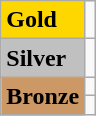<table class="wikitable">
<tr>
<td bgcolor="gold"><strong>Gold</strong></td>
<td></td>
</tr>
<tr>
<td bgcolor="silver"><strong>Silver</strong></td>
<td></td>
</tr>
<tr>
<td rowspan="2" bgcolor="#cc9966"><strong>Bronze</strong></td>
<td></td>
</tr>
<tr>
<td></td>
</tr>
</table>
